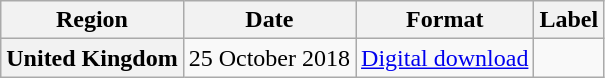<table class="wikitable plainrowheaders">
<tr>
<th>Region</th>
<th>Date</th>
<th>Format</th>
<th>Label</th>
</tr>
<tr>
<th scope="row">United Kingdom</th>
<td>25 October 2018</td>
<td><a href='#'>Digital download</a></td>
<td></td>
</tr>
</table>
